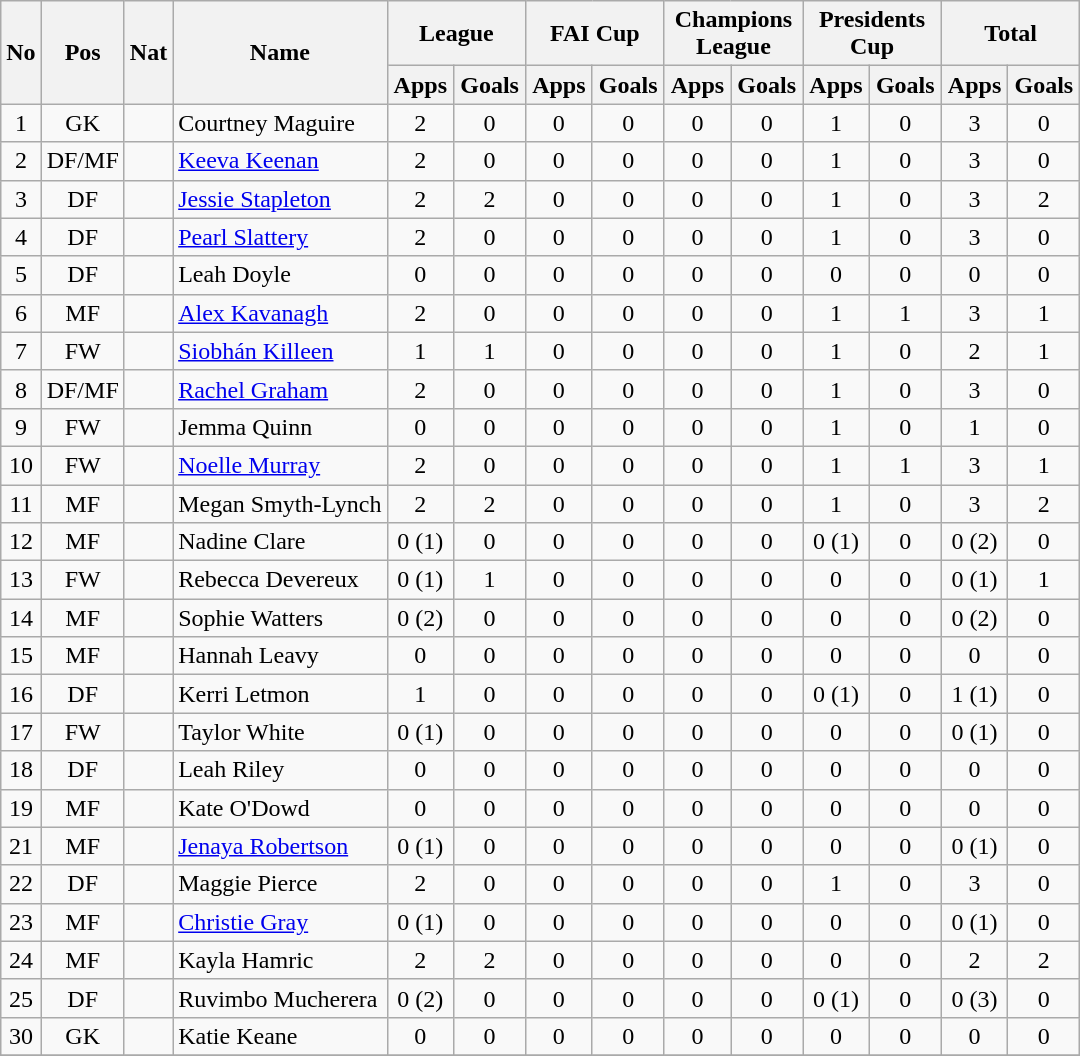<table class="wikitable" style="text-align:center">
<tr>
<th rowspan="2">No</th>
<th rowspan="2">Pos</th>
<th rowspan="2">Nat</th>
<th rowspan="2">Name</th>
<th colspan="2" style="width:85px;">League</th>
<th colspan="2" style="width:85px;">FAI Cup</th>
<th colspan="2" style="width:85px;">Champions League</th>
<th colspan="2" style="width:85px;">Presidents Cup</th>
<th colspan="2" style="width:85px;">Total</th>
</tr>
<tr>
<th>Apps</th>
<th>Goals</th>
<th>Apps</th>
<th>Goals</th>
<th>Apps</th>
<th>Goals</th>
<th>Apps</th>
<th>Goals</th>
<th>Apps</th>
<th>Goals</th>
</tr>
<tr>
<td>1</td>
<td>GK</td>
<td></td>
<td style="text-align:left;">Courtney Maguire</td>
<td>2</td>
<td>0</td>
<td>0</td>
<td>0</td>
<td>0</td>
<td>0</td>
<td>1</td>
<td>0</td>
<td>3</td>
<td>0</td>
</tr>
<tr>
<td>2</td>
<td>DF/MF</td>
<td></td>
<td style="text-align:left;"><a href='#'>Keeva Keenan</a></td>
<td>2</td>
<td>0</td>
<td>0</td>
<td>0</td>
<td>0</td>
<td>0</td>
<td>1</td>
<td>0</td>
<td>3</td>
<td>0</td>
</tr>
<tr>
<td>3</td>
<td>DF</td>
<td></td>
<td style="text-align:left;"><a href='#'>Jessie Stapleton</a></td>
<td>2</td>
<td>2</td>
<td>0</td>
<td>0</td>
<td>0</td>
<td>0</td>
<td>1</td>
<td>0</td>
<td>3</td>
<td>2</td>
</tr>
<tr>
<td>4</td>
<td>DF</td>
<td></td>
<td style="text-align:left;"><a href='#'>Pearl Slattery</a></td>
<td>2</td>
<td>0</td>
<td>0</td>
<td>0</td>
<td>0</td>
<td>0</td>
<td>1</td>
<td>0</td>
<td>3</td>
<td>0</td>
</tr>
<tr>
<td>5</td>
<td>DF</td>
<td></td>
<td style="text-align:left;">Leah Doyle</td>
<td>0</td>
<td>0</td>
<td>0</td>
<td>0</td>
<td>0</td>
<td>0</td>
<td>0</td>
<td>0</td>
<td>0</td>
<td>0</td>
</tr>
<tr>
<td>6</td>
<td>MF</td>
<td></td>
<td style="text-align:left;"><a href='#'>Alex Kavanagh</a></td>
<td>2</td>
<td>0</td>
<td>0</td>
<td>0</td>
<td>0</td>
<td>0</td>
<td>1</td>
<td>1</td>
<td>3</td>
<td>1</td>
</tr>
<tr>
<td>7</td>
<td>FW</td>
<td></td>
<td style="text-align:left;"><a href='#'>Siobhán Killeen</a></td>
<td>1</td>
<td>1</td>
<td>0</td>
<td>0</td>
<td>0</td>
<td>0</td>
<td>1</td>
<td>0</td>
<td>2</td>
<td>1</td>
</tr>
<tr>
<td>8</td>
<td>DF/MF</td>
<td></td>
<td style="text-align:left;"><a href='#'>Rachel Graham</a></td>
<td>2</td>
<td>0</td>
<td>0</td>
<td>0</td>
<td>0</td>
<td>0</td>
<td>1</td>
<td>0</td>
<td>3</td>
<td>0</td>
</tr>
<tr>
<td>9</td>
<td>FW</td>
<td></td>
<td style="text-align:left;">Jemma Quinn</td>
<td>0</td>
<td>0</td>
<td>0</td>
<td>0</td>
<td>0</td>
<td>0</td>
<td>1</td>
<td>0</td>
<td>1</td>
<td>0</td>
</tr>
<tr>
<td>10</td>
<td>FW</td>
<td></td>
<td style="text-align:left;"><a href='#'>Noelle Murray</a></td>
<td>2</td>
<td>0</td>
<td>0</td>
<td>0</td>
<td>0</td>
<td>0</td>
<td>1</td>
<td>1</td>
<td>3</td>
<td>1</td>
</tr>
<tr>
<td>11</td>
<td>MF</td>
<td></td>
<td style="text-align:left;">Megan Smyth-Lynch</td>
<td>2</td>
<td>2</td>
<td>0</td>
<td>0</td>
<td>0</td>
<td>0</td>
<td>1</td>
<td>0</td>
<td>3</td>
<td>2</td>
</tr>
<tr>
<td>12</td>
<td>MF</td>
<td></td>
<td style="text-align:left;">Nadine Clare</td>
<td>0 (1)</td>
<td>0</td>
<td>0</td>
<td>0</td>
<td>0</td>
<td>0</td>
<td>0 (1)</td>
<td>0</td>
<td>0 (2)</td>
<td>0</td>
</tr>
<tr>
<td>13</td>
<td>FW</td>
<td></td>
<td style="text-align:left;">Rebecca Devereux</td>
<td>0 (1)</td>
<td>1</td>
<td>0</td>
<td>0</td>
<td>0</td>
<td>0</td>
<td>0</td>
<td>0</td>
<td>0 (1)</td>
<td>1</td>
</tr>
<tr>
<td>14</td>
<td>MF</td>
<td></td>
<td style="text-align:left;">Sophie Watters</td>
<td>0 (2)</td>
<td>0</td>
<td>0</td>
<td>0</td>
<td>0</td>
<td>0</td>
<td>0</td>
<td>0</td>
<td>0 (2)</td>
<td>0</td>
</tr>
<tr>
<td>15</td>
<td>MF</td>
<td></td>
<td style="text-align:left;">Hannah Leavy</td>
<td>0</td>
<td>0</td>
<td>0</td>
<td>0</td>
<td>0</td>
<td>0</td>
<td>0</td>
<td>0</td>
<td>0</td>
<td>0</td>
</tr>
<tr>
<td>16</td>
<td>DF</td>
<td></td>
<td style="text-align:left;">Kerri Letmon</td>
<td>1</td>
<td>0</td>
<td>0</td>
<td>0</td>
<td>0</td>
<td>0</td>
<td>0 (1)</td>
<td>0</td>
<td>1 (1)</td>
<td>0</td>
</tr>
<tr>
<td>17</td>
<td>FW</td>
<td></td>
<td style="text-align:left;">Taylor White</td>
<td>0 (1)</td>
<td>0</td>
<td>0</td>
<td>0</td>
<td>0</td>
<td>0</td>
<td>0</td>
<td>0</td>
<td>0 (1)</td>
<td>0</td>
</tr>
<tr>
<td>18</td>
<td>DF</td>
<td></td>
<td style="text-align:left;">Leah Riley</td>
<td>0</td>
<td>0</td>
<td>0</td>
<td>0</td>
<td>0</td>
<td>0</td>
<td>0</td>
<td>0</td>
<td>0</td>
<td>0</td>
</tr>
<tr>
<td>19</td>
<td>MF</td>
<td></td>
<td style="text-align:left;">Kate O'Dowd</td>
<td>0</td>
<td>0</td>
<td>0</td>
<td>0</td>
<td>0</td>
<td>0</td>
<td>0</td>
<td>0</td>
<td>0</td>
<td>0</td>
</tr>
<tr>
<td>21</td>
<td>MF</td>
<td></td>
<td style="text-align:left;"><a href='#'>Jenaya Robertson</a></td>
<td>0 (1)</td>
<td>0</td>
<td>0</td>
<td>0</td>
<td>0</td>
<td>0</td>
<td>0</td>
<td>0</td>
<td>0 (1)</td>
<td>0</td>
</tr>
<tr>
<td>22</td>
<td>DF</td>
<td></td>
<td style="text-align:left;">Maggie Pierce</td>
<td>2</td>
<td>0</td>
<td>0</td>
<td>0</td>
<td>0</td>
<td>0</td>
<td>1</td>
<td>0</td>
<td>3</td>
<td>0</td>
</tr>
<tr>
<td>23</td>
<td>MF</td>
<td></td>
<td style="text-align:left;"><a href='#'>Christie Gray</a></td>
<td>0 (1)</td>
<td>0</td>
<td>0</td>
<td>0</td>
<td>0</td>
<td>0</td>
<td>0</td>
<td>0</td>
<td>0 (1)</td>
<td>0</td>
</tr>
<tr>
<td>24</td>
<td>MF</td>
<td></td>
<td style="text-align:left;">Kayla Hamric</td>
<td>2</td>
<td>2</td>
<td>0</td>
<td>0</td>
<td>0</td>
<td>0</td>
<td>0</td>
<td>0</td>
<td>2</td>
<td>2</td>
</tr>
<tr>
<td>25</td>
<td>DF</td>
<td></td>
<td style="text-align:left;">Ruvimbo Mucherera</td>
<td>0 (2)</td>
<td>0</td>
<td>0</td>
<td>0</td>
<td>0</td>
<td>0</td>
<td>0 (1)</td>
<td>0</td>
<td>0 (3)</td>
<td>0</td>
</tr>
<tr>
<td>30</td>
<td>GK</td>
<td></td>
<td style="text-align:left;">Katie Keane</td>
<td>0</td>
<td>0</td>
<td>0</td>
<td>0</td>
<td>0</td>
<td>0</td>
<td>0</td>
<td>0</td>
<td>0</td>
<td>0</td>
</tr>
<tr>
</tr>
</table>
